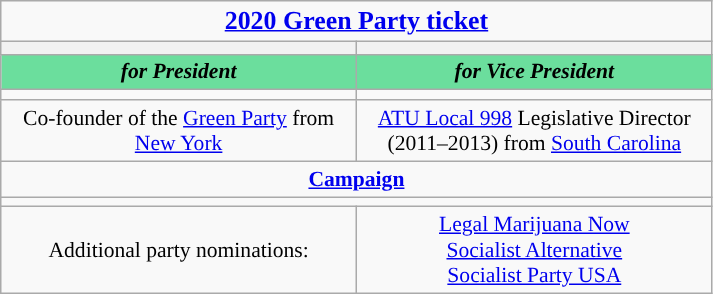<table class="wikitable" style="font-size:90%; text-align:center;">
<tr>
<td colspan=2><big><strong><a href='#'>2020 Green Party ticket</a></strong></big></td>
</tr>
<tr>
<th style="font-size:135%; background:"></th>
<th style="font-size:135%; background:"></th>
</tr>
<tr style="color:#000; font-size:100%; background:#6BDE9D">
<td><strong><em>for President</em></strong></td>
<td><strong><em>for Vice President</em></strong></td>
</tr>
<tr>
<td></td>
<td></td>
</tr>
<tr>
<td style=width:16em>Co-founder of the <a href='#'>Green Party</a> from <a href='#'>New York</a></td>
<td style=width:16em><a href='#'>ATU Local 998</a> Legislative Director (2011–2013) from <a href='#'>South Carolina</a></td>
</tr>
<tr>
<td colspan=2><a href='#'><strong>Campaign</strong></a></td>
</tr>
<tr>
<td colspan=2></td>
</tr>
<tr>
<td>Additional party nominations:</td>
<td><a href='#'>Legal Marijuana Now</a><br><a href='#'>Socialist Alternative</a><br><a href='#'>Socialist Party USA</a></td>
</tr>
</table>
